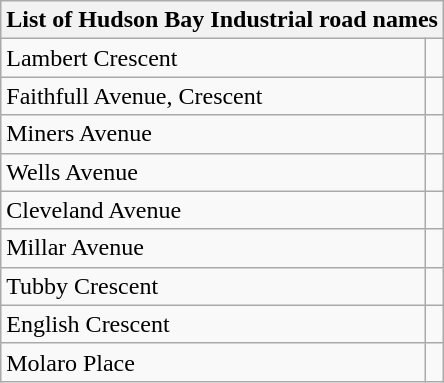<table class="wikitable">
<tr>
<th colspan=2>List of Hudson Bay Industrial road names</th>
</tr>
<tr>
<td>Lambert Crescent</td>
<td></td>
</tr>
<tr>
<td>Faithfull Avenue, Crescent</td>
<td></td>
</tr>
<tr>
<td>Miners Avenue</td>
<td></td>
</tr>
<tr>
<td>Wells Avenue</td>
<td></td>
</tr>
<tr>
<td>Cleveland Avenue</td>
<td></td>
</tr>
<tr>
<td>Millar Avenue</td>
<td></td>
</tr>
<tr>
<td>Tubby Crescent</td>
<td></td>
</tr>
<tr>
<td>English Crescent</td>
<td></td>
</tr>
<tr>
<td>Molaro Place</td>
<td></td>
</tr>
</table>
